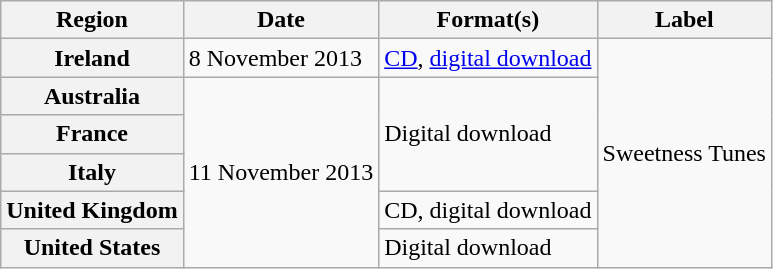<table class="wikitable plainrowheaders">
<tr>
<th scope="col">Region</th>
<th scope="col">Date</th>
<th scope="col">Format(s)</th>
<th scope="col">Label</th>
</tr>
<tr>
<th scope="row">Ireland</th>
<td>8 November 2013</td>
<td><a href='#'>CD</a>, <a href='#'>digital download</a></td>
<td rowspan="6">Sweetness Tunes</td>
</tr>
<tr>
<th scope="row">Australia</th>
<td rowspan="5">11 November 2013</td>
<td rowspan="3">Digital download</td>
</tr>
<tr>
<th scope="row">France</th>
</tr>
<tr>
<th scope="row">Italy</th>
</tr>
<tr>
<th scope="row">United Kingdom</th>
<td>CD, digital download</td>
</tr>
<tr>
<th scope="row">United States</th>
<td>Digital download</td>
</tr>
</table>
